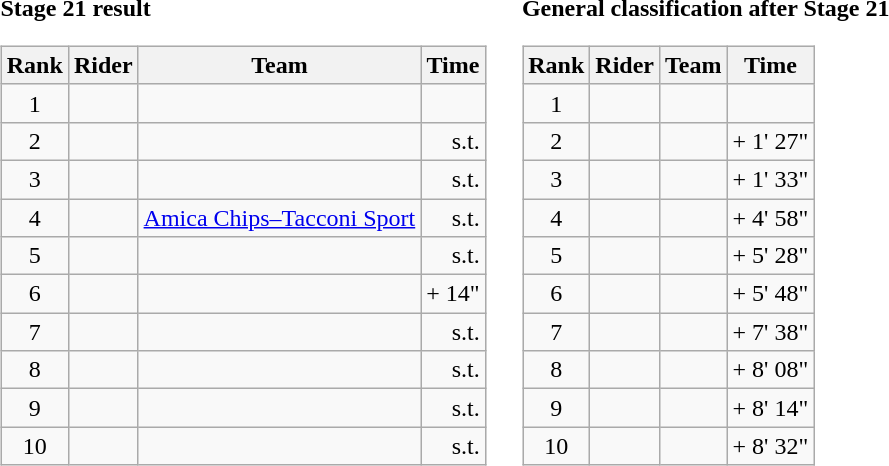<table>
<tr>
<td><strong>Stage 21 result</strong><br><table class="wikitable">
<tr>
<th scope="col">Rank</th>
<th scope="col">Rider</th>
<th scope="col">Team</th>
<th scope="col">Time</th>
</tr>
<tr>
<td style="text-align:center;">1</td>
<td></td>
<td></td>
<td style="text-align:right;"></td>
</tr>
<tr>
<td style="text-align:center;">2</td>
<td></td>
<td></td>
<td style="text-align:right;">s.t.</td>
</tr>
<tr>
<td style="text-align:center;">3</td>
<td></td>
<td></td>
<td style="text-align:right;">s.t.</td>
</tr>
<tr>
<td style="text-align:center;">4</td>
<td></td>
<td><a href='#'>Amica Chips–Tacconi Sport</a></td>
<td style="text-align:right;">s.t.</td>
</tr>
<tr>
<td style="text-align:center;">5</td>
<td></td>
<td></td>
<td style="text-align:right;">s.t.</td>
</tr>
<tr>
<td style="text-align:center;">6</td>
<td></td>
<td></td>
<td style="text-align:right;">+ 14"</td>
</tr>
<tr>
<td style="text-align:center;">7</td>
<td></td>
<td></td>
<td style="text-align:right;">s.t.</td>
</tr>
<tr>
<td style="text-align:center;">8</td>
<td></td>
<td></td>
<td style="text-align:right;">s.t.</td>
</tr>
<tr>
<td style="text-align:center;">9</td>
<td></td>
<td></td>
<td style="text-align:right;">s.t.</td>
</tr>
<tr>
<td style="text-align:center;">10</td>
<td></td>
<td></td>
<td style="text-align:right;">s.t.</td>
</tr>
</table>
</td>
<td></td>
<td><strong>General classification after Stage 21</strong><br><table class="wikitable">
<tr>
<th scope="col">Rank</th>
<th scope="col">Rider</th>
<th scope="col">Team</th>
<th scope="col">Time</th>
</tr>
<tr>
<td style="text-align:center;">1</td>
<td></td>
<td></td>
<td style="text-align:right;"></td>
</tr>
<tr>
<td style="text-align:center;">2</td>
<td></td>
<td></td>
<td style="text-align:right;">+ 1' 27"</td>
</tr>
<tr>
<td style="text-align:center;">3</td>
<td></td>
<td></td>
<td style="text-align:right;">+ 1' 33"</td>
</tr>
<tr>
<td style="text-align:center;">4</td>
<td></td>
<td></td>
<td style="text-align:right;">+ 4' 58"</td>
</tr>
<tr>
<td style="text-align:center;">5</td>
<td></td>
<td></td>
<td style="text-align:right;">+ 5' 28"</td>
</tr>
<tr>
<td style="text-align:center;">6</td>
<td></td>
<td></td>
<td style="text-align:right;">+ 5' 48"</td>
</tr>
<tr>
<td style="text-align:center;">7</td>
<td></td>
<td></td>
<td style="text-align:right;">+ 7' 38"</td>
</tr>
<tr>
<td style="text-align:center;">8</td>
<td></td>
<td></td>
<td style="text-align:right;">+ 8' 08"</td>
</tr>
<tr>
<td style="text-align:center;">9</td>
<td></td>
<td></td>
<td style="text-align:right;">+ 8' 14"</td>
</tr>
<tr>
<td style="text-align:center;">10</td>
<td></td>
<td></td>
<td style="text-align:right;">+ 8' 32"</td>
</tr>
</table>
</td>
</tr>
</table>
